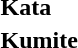<table>
<tr>
<td><strong>Kata</strong></td>
<td></td>
<td></td>
<td></td>
</tr>
<tr>
<td><strong>Kumite</strong></td>
<td></td>
<td></td>
<td> <br> </td>
</tr>
</table>
